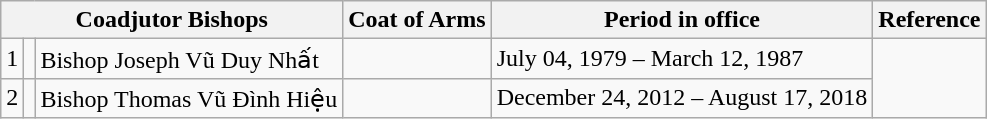<table class="wikitable">
<tr>
<th colspan="3">Coadjutor Bishops</th>
<th>Coat of Arms</th>
<th>Period in office</th>
<th>Reference</th>
</tr>
<tr>
<td>1</td>
<td></td>
<td>Bishop Joseph Vũ Duy Nhất</td>
<td></td>
<td>July 04, 1979 – March 12, 1987</td>
<td rowspan=2></td>
</tr>
<tr>
<td>2</td>
<td></td>
<td>Bishop Thomas Vũ Đình Hiệu</td>
<td></td>
<td>December 24, 2012 – August 17, 2018</td>
</tr>
</table>
